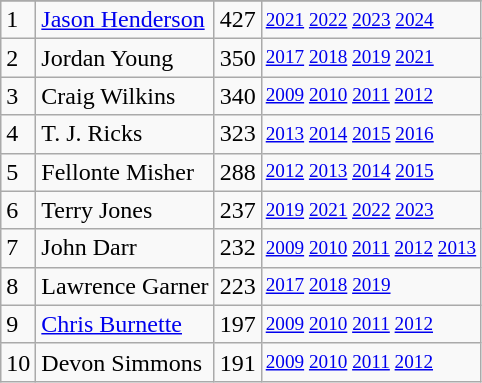<table class="wikitable">
<tr>
</tr>
<tr>
<td>1</td>
<td><a href='#'>Jason Henderson</a></td>
<td>427</td>
<td style="font-size:80%;"><a href='#'>2021</a> <a href='#'>2022</a> <a href='#'>2023</a> <a href='#'>2024</a></td>
</tr>
<tr>
<td>2</td>
<td>Jordan Young</td>
<td>350</td>
<td style="font-size:80%;"><a href='#'>2017</a> <a href='#'>2018</a> <a href='#'>2019</a> <a href='#'>2021</a></td>
</tr>
<tr>
<td>3</td>
<td>Craig Wilkins</td>
<td>340</td>
<td style="font-size:80%;"><a href='#'>2009</a> <a href='#'>2010</a> <a href='#'>2011</a> <a href='#'>2012</a></td>
</tr>
<tr>
<td>4</td>
<td>T. J. Ricks</td>
<td>323</td>
<td style="font-size:80%;"><a href='#'>2013</a> <a href='#'>2014</a> <a href='#'>2015</a> <a href='#'>2016</a></td>
</tr>
<tr>
<td>5</td>
<td>Fellonte Misher</td>
<td>288</td>
<td style="font-size:80%;"><a href='#'>2012</a> <a href='#'>2013</a> <a href='#'>2014</a> <a href='#'>2015</a></td>
</tr>
<tr>
<td>6</td>
<td>Terry Jones</td>
<td>237</td>
<td style="font-size:80%;"><a href='#'>2019</a> <a href='#'>2021</a> <a href='#'>2022</a> <a href='#'>2023</a></td>
</tr>
<tr>
<td>7</td>
<td>John Darr</td>
<td>232</td>
<td style="font-size:80%;"><a href='#'>2009</a> <a href='#'>2010</a> <a href='#'>2011</a> <a href='#'>2012</a> <a href='#'>2013</a></td>
</tr>
<tr>
<td>8</td>
<td>Lawrence Garner</td>
<td>223</td>
<td style="font-size:80%;"><a href='#'>2017</a> <a href='#'>2018</a> <a href='#'>2019</a></td>
</tr>
<tr>
<td>9</td>
<td><a href='#'>Chris Burnette</a></td>
<td>197</td>
<td style="font-size:80%;"><a href='#'>2009</a> <a href='#'>2010</a> <a href='#'>2011</a> <a href='#'>2012</a></td>
</tr>
<tr>
<td>10</td>
<td>Devon Simmons</td>
<td>191</td>
<td style="font-size:80%;"><a href='#'>2009</a> <a href='#'>2010</a> <a href='#'>2011</a> <a href='#'>2012</a></td>
</tr>
</table>
